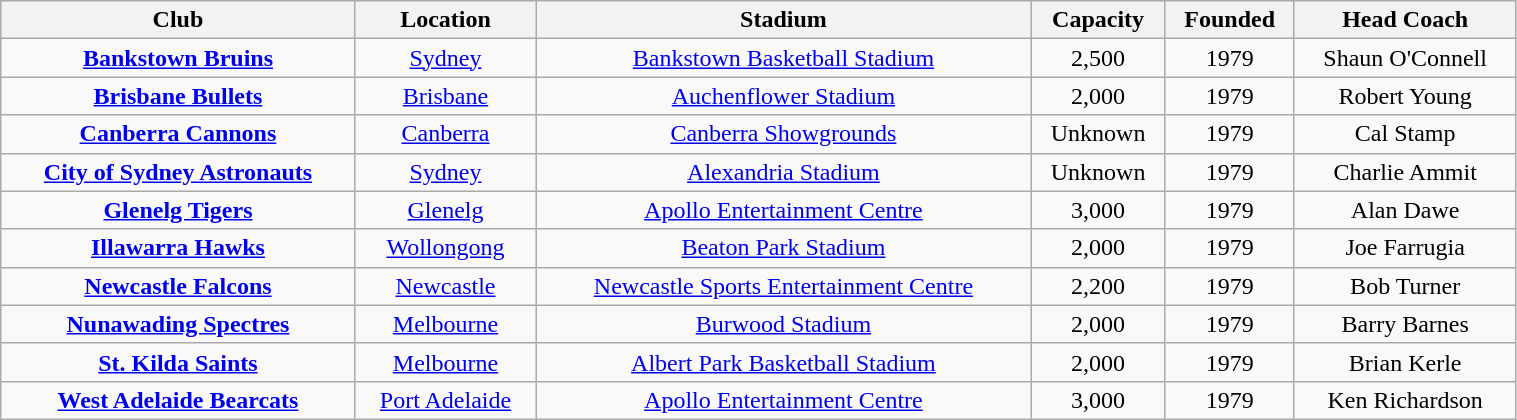<table class="wikitable sortable" style="width:80%; text-align:center">
<tr>
<th>Club</th>
<th>Location</th>
<th>Stadium</th>
<th>Capacity</th>
<th>Founded</th>
<th>Head Coach</th>
</tr>
<tr>
<td><strong><a href='#'>Bankstown Bruins</a></strong></td>
<td><a href='#'>Sydney</a></td>
<td><a href='#'>Bankstown Basketball Stadium</a></td>
<td>2,500</td>
<td>1979</td>
<td>Shaun O'Connell</td>
</tr>
<tr>
<td><strong><a href='#'>Brisbane Bullets</a></strong></td>
<td><a href='#'>Brisbane</a></td>
<td><a href='#'>Auchenflower Stadium</a></td>
<td>2,000</td>
<td>1979</td>
<td> Robert Young</td>
</tr>
<tr>
<td><strong><a href='#'>Canberra Cannons</a></strong></td>
<td><a href='#'>Canberra</a></td>
<td><a href='#'>Canberra Showgrounds</a></td>
<td>Unknown</td>
<td>1979</td>
<td> Cal Stamp</td>
</tr>
<tr>
<td><strong><a href='#'>City of Sydney Astronauts</a></strong></td>
<td><a href='#'>Sydney</a></td>
<td><a href='#'>Alexandria Stadium</a></td>
<td>Unknown</td>
<td>1979</td>
<td> Charlie Ammit</td>
</tr>
<tr>
<td><strong><a href='#'>Glenelg Tigers</a></strong></td>
<td><a href='#'>Glenelg</a></td>
<td><a href='#'>Apollo Entertainment Centre</a></td>
<td>3,000</td>
<td>1979</td>
<td> Alan Dawe</td>
</tr>
<tr>
<td><strong><a href='#'>Illawarra Hawks</a></strong></td>
<td><a href='#'>Wollongong</a></td>
<td><a href='#'>Beaton Park Stadium</a></td>
<td>2,000</td>
<td>1979</td>
<td> Joe Farrugia</td>
</tr>
<tr>
<td><strong><a href='#'>Newcastle Falcons</a></strong></td>
<td><a href='#'>Newcastle</a></td>
<td><a href='#'>Newcastle Sports Entertainment Centre</a></td>
<td>2,200</td>
<td>1979</td>
<td> Bob Turner</td>
</tr>
<tr>
<td><strong><a href='#'>Nunawading Spectres</a></strong></td>
<td><a href='#'>Melbourne</a></td>
<td><a href='#'>Burwood Stadium</a></td>
<td>2,000</td>
<td>1979</td>
<td> Barry Barnes</td>
</tr>
<tr>
<td><strong><a href='#'>St. Kilda Saints</a></strong></td>
<td><a href='#'>Melbourne</a></td>
<td><a href='#'>Albert Park Basketball Stadium</a></td>
<td>2,000</td>
<td>1979</td>
<td> Brian Kerle</td>
</tr>
<tr>
<td><strong><a href='#'>West Adelaide Bearcats</a></strong></td>
<td><a href='#'>Port Adelaide</a></td>
<td><a href='#'>Apollo Entertainment Centre</a></td>
<td>3,000</td>
<td>1979</td>
<td> Ken Richardson</td>
</tr>
</table>
